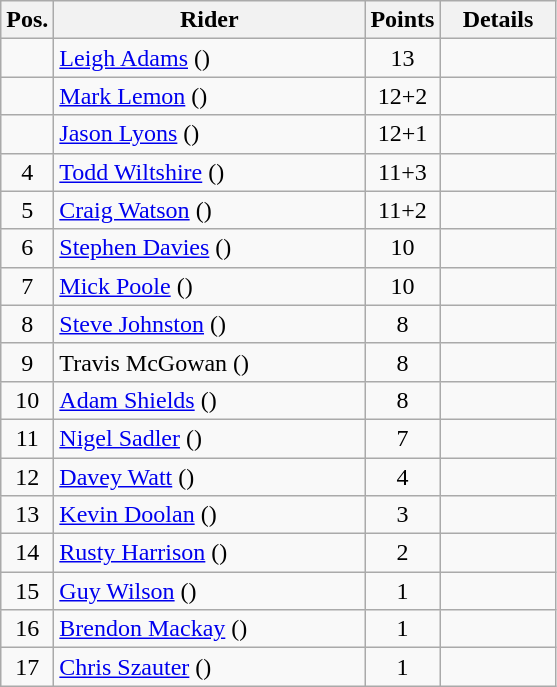<table class=wikitable>
<tr>
<th width=25px>Pos.</th>
<th width=200px>Rider</th>
<th width=40px>Points</th>
<th width=70px>Details</th>
</tr>
<tr align=center >
<td></td>
<td align=left><a href='#'>Leigh Adams</a> ()</td>
<td>13</td>
<td></td>
</tr>
<tr align=center >
<td></td>
<td align=left><a href='#'>Mark Lemon</a> ()</td>
<td>12+2</td>
<td></td>
</tr>
<tr align=center >
<td></td>
<td align=left><a href='#'>Jason Lyons</a> ()</td>
<td>12+1</td>
<td></td>
</tr>
<tr align=center>
<td>4</td>
<td align=left><a href='#'>Todd Wiltshire</a> ()</td>
<td>11+3</td>
<td></td>
</tr>
<tr align=center>
<td>5</td>
<td align=left><a href='#'>Craig Watson</a> ()</td>
<td>11+2</td>
<td></td>
</tr>
<tr align=center>
<td>6</td>
<td align=left><a href='#'>Stephen Davies</a> ()</td>
<td>10</td>
<td></td>
</tr>
<tr align=center>
<td>7</td>
<td align=left><a href='#'>Mick Poole</a> ()</td>
<td>10</td>
<td></td>
</tr>
<tr align=center>
<td>8</td>
<td align=left><a href='#'>Steve Johnston</a> ()</td>
<td>8</td>
<td></td>
</tr>
<tr align=center>
<td>9</td>
<td align=left>Travis McGowan ()</td>
<td>8</td>
<td></td>
</tr>
<tr align=center>
<td>10</td>
<td align=left><a href='#'>Adam Shields</a> ()</td>
<td>8</td>
<td></td>
</tr>
<tr align=center>
<td>11</td>
<td align=left><a href='#'>Nigel Sadler</a> ()</td>
<td>7</td>
<td></td>
</tr>
<tr align=center>
<td>12</td>
<td align=left><a href='#'>Davey Watt</a> ()</td>
<td>4</td>
<td></td>
</tr>
<tr align=center>
<td>13</td>
<td align=left><a href='#'>Kevin Doolan</a> ()</td>
<td>3</td>
<td></td>
</tr>
<tr align=center>
<td>14</td>
<td align=left><a href='#'>Rusty Harrison</a> ()</td>
<td>2</td>
<td></td>
</tr>
<tr align=center>
<td>15</td>
<td align=left><a href='#'>Guy Wilson</a> ()</td>
<td>1</td>
<td></td>
</tr>
<tr align=center>
<td>16</td>
<td align=left><a href='#'>Brendon Mackay</a> ()</td>
<td>1</td>
<td></td>
</tr>
<tr align=center>
<td>17</td>
<td align=left><a href='#'>Chris Szauter</a> ()</td>
<td>1</td>
<td></td>
</tr>
</table>
